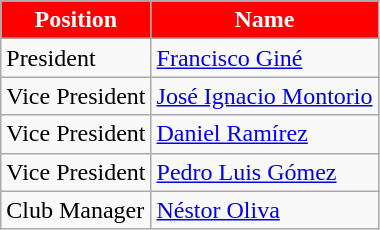<table class="wikitable">
<tr>
<th style="color:#FFFFFF; background:red">Position</th>
<th style="color:#FFFFFF; background:red">Name</th>
</tr>
<tr>
<td>President</td>
<td> <a href='#'>Francisco Giné</a></td>
</tr>
<tr>
<td>Vice President</td>
<td> <a href='#'>José Ignacio Montorio</a></td>
</tr>
<tr>
<td>Vice President</td>
<td> <a href='#'>Daniel Ramírez</a></td>
</tr>
<tr>
<td>Vice President</td>
<td> <a href='#'>Pedro Luis Gómez</a></td>
</tr>
<tr>
<td>Club Manager</td>
<td> <a href='#'>Néstor Oliva</a></td>
</tr>
</table>
